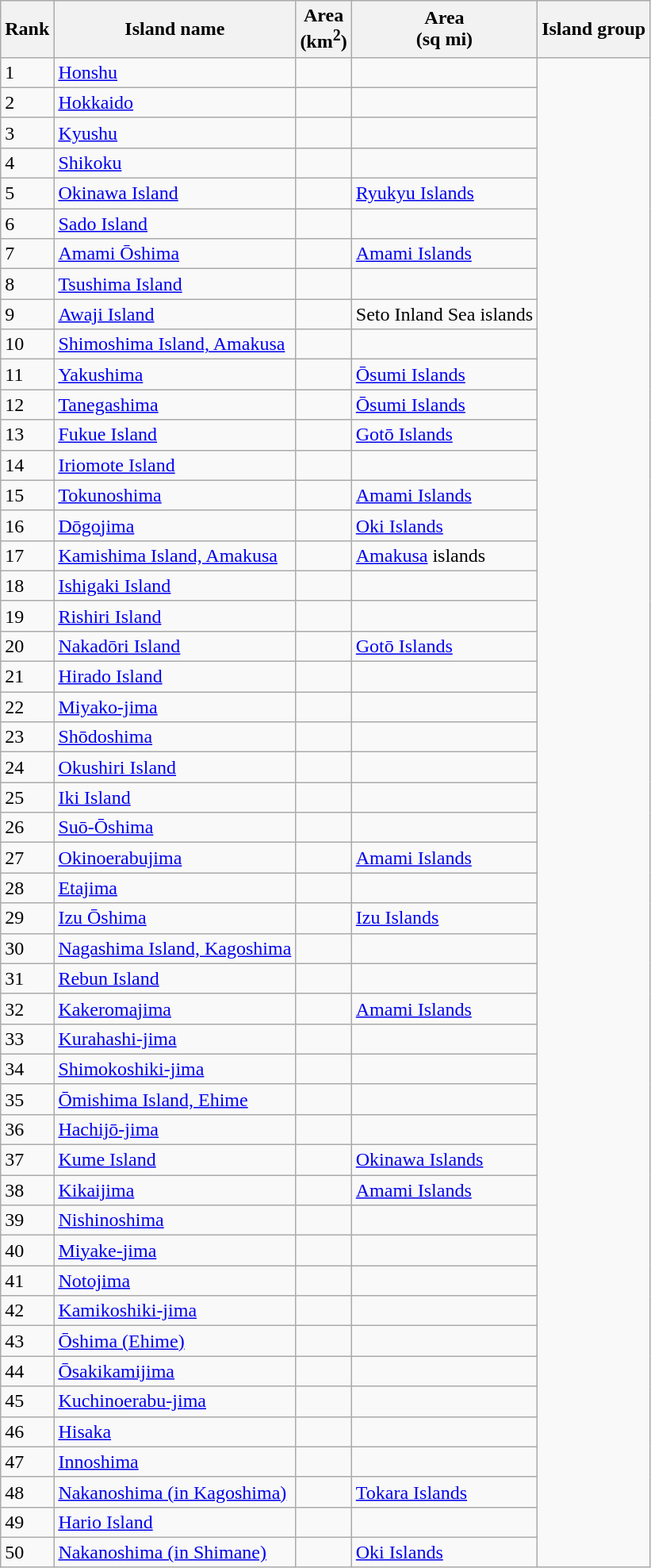<table class="sortable wikitable">
<tr>
<th>Rank</th>
<th>Island name</th>
<th>Area<br>(km<sup>2</sup>)</th>
<th>Area<br>(sq mi)</th>
<th>Island group</th>
</tr>
<tr>
<td>1</td>
<td><a href='#'>Honshu</a></td>
<td></td>
<td></td>
</tr>
<tr>
<td>2</td>
<td><a href='#'>Hokkaido</a></td>
<td></td>
<td></td>
</tr>
<tr>
<td>3</td>
<td><a href='#'>Kyushu</a></td>
<td></td>
<td></td>
</tr>
<tr>
<td>4</td>
<td><a href='#'>Shikoku</a></td>
<td></td>
<td></td>
</tr>
<tr>
<td>5</td>
<td><a href='#'>Okinawa Island</a></td>
<td></td>
<td><a href='#'>Ryukyu Islands</a></td>
</tr>
<tr>
<td>6</td>
<td><a href='#'>Sado Island</a></td>
<td></td>
<td></td>
</tr>
<tr>
<td>7</td>
<td><a href='#'>Amami Ōshima</a></td>
<td></td>
<td><a href='#'>Amami Islands</a></td>
</tr>
<tr>
<td>8</td>
<td><a href='#'>Tsushima Island</a></td>
<td></td>
<td></td>
</tr>
<tr>
<td>9</td>
<td><a href='#'>Awaji Island</a></td>
<td></td>
<td>Seto Inland Sea islands</td>
</tr>
<tr>
<td>10</td>
<td><a href='#'>Shimoshima Island, Amakusa</a></td>
<td></td>
<td></td>
</tr>
<tr>
<td>11</td>
<td><a href='#'>Yakushima</a></td>
<td></td>
<td><a href='#'>Ōsumi Islands</a></td>
</tr>
<tr>
<td>12</td>
<td><a href='#'>Tanegashima</a></td>
<td></td>
<td><a href='#'>Ōsumi Islands</a></td>
</tr>
<tr>
<td>13</td>
<td><a href='#'>Fukue Island</a></td>
<td></td>
<td><a href='#'>Gotō Islands</a></td>
</tr>
<tr>
<td>14</td>
<td><a href='#'>Iriomote Island</a></td>
<td></td>
<td></td>
</tr>
<tr>
<td>15</td>
<td><a href='#'>Tokunoshima</a></td>
<td></td>
<td><a href='#'>Amami Islands</a></td>
</tr>
<tr>
<td>16</td>
<td><a href='#'>Dōgojima</a></td>
<td></td>
<td><a href='#'>Oki Islands</a></td>
</tr>
<tr>
<td>17</td>
<td><a href='#'>Kamishima Island, Amakusa</a></td>
<td></td>
<td><a href='#'>Amakusa</a> islands</td>
</tr>
<tr>
<td>18</td>
<td><a href='#'>Ishigaki Island</a></td>
<td></td>
<td></td>
</tr>
<tr>
<td>19</td>
<td><a href='#'>Rishiri Island</a></td>
<td></td>
<td></td>
</tr>
<tr>
<td>20</td>
<td><a href='#'>Nakadōri Island</a></td>
<td></td>
<td><a href='#'>Gotō Islands</a></td>
</tr>
<tr>
<td>21</td>
<td><a href='#'>Hirado Island</a></td>
<td></td>
<td></td>
</tr>
<tr>
<td>22</td>
<td><a href='#'>Miyako-jima</a></td>
<td></td>
<td></td>
</tr>
<tr>
<td>23</td>
<td><a href='#'>Shōdoshima</a></td>
<td></td>
<td></td>
</tr>
<tr>
<td>24</td>
<td><a href='#'>Okushiri Island</a></td>
<td></td>
<td></td>
</tr>
<tr>
<td>25</td>
<td><a href='#'>Iki Island</a></td>
<td></td>
<td></td>
</tr>
<tr>
<td>26</td>
<td><a href='#'>Suō-Ōshima</a></td>
<td></td>
<td></td>
</tr>
<tr>
<td>27</td>
<td><a href='#'>Okinoerabujima</a></td>
<td></td>
<td><a href='#'>Amami Islands</a></td>
</tr>
<tr>
<td>28</td>
<td><a href='#'>Etajima</a></td>
<td></td>
<td></td>
</tr>
<tr>
<td>29</td>
<td><a href='#'>Izu Ōshima</a></td>
<td></td>
<td><a href='#'>Izu Islands</a></td>
</tr>
<tr>
<td>30</td>
<td><a href='#'>Nagashima Island, Kagoshima</a></td>
<td></td>
<td></td>
</tr>
<tr>
<td>31</td>
<td><a href='#'>Rebun Island</a></td>
<td></td>
<td></td>
</tr>
<tr>
<td>32</td>
<td><a href='#'>Kakeromajima</a></td>
<td></td>
<td><a href='#'>Amami Islands</a></td>
</tr>
<tr>
<td>33</td>
<td><a href='#'>Kurahashi-jima</a></td>
<td></td>
<td></td>
</tr>
<tr>
<td>34</td>
<td><a href='#'>Shimokoshiki-jima</a></td>
<td></td>
<td></td>
</tr>
<tr>
<td>35</td>
<td><a href='#'>Ōmishima Island, Ehime</a></td>
<td></td>
<td></td>
</tr>
<tr>
<td>36</td>
<td><a href='#'>Hachijō-jima</a></td>
<td></td>
<td></td>
</tr>
<tr>
<td>37</td>
<td><a href='#'>Kume Island</a></td>
<td></td>
<td><a href='#'>Okinawa Islands</a></td>
</tr>
<tr>
<td>38</td>
<td><a href='#'>Kikaijima</a></td>
<td></td>
<td><a href='#'>Amami Islands</a></td>
</tr>
<tr>
<td>39</td>
<td><a href='#'>Nishinoshima</a></td>
<td></td>
<td></td>
</tr>
<tr>
<td>40</td>
<td><a href='#'>Miyake-jima</a></td>
<td></td>
<td></td>
</tr>
<tr>
<td>41</td>
<td><a href='#'>Notojima</a></td>
<td></td>
<td></td>
</tr>
<tr>
<td>42</td>
<td><a href='#'>Kamikoshiki-jima</a></td>
<td></td>
<td></td>
</tr>
<tr>
<td>43</td>
<td><a href='#'>Ōshima (Ehime)</a></td>
<td></td>
<td></td>
</tr>
<tr>
<td>44</td>
<td><a href='#'>Ōsakikamijima</a></td>
<td></td>
<td></td>
</tr>
<tr>
<td>45</td>
<td><a href='#'>Kuchinoerabu-jima</a></td>
<td></td>
<td></td>
</tr>
<tr>
<td>46</td>
<td><a href='#'>Hisaka</a></td>
<td></td>
<td></td>
</tr>
<tr>
<td>47</td>
<td><a href='#'>Innoshima</a></td>
<td></td>
<td></td>
</tr>
<tr>
<td>48</td>
<td><a href='#'>Nakanoshima (in Kagoshima)</a></td>
<td></td>
<td><a href='#'>Tokara Islands</a></td>
</tr>
<tr>
<td>49</td>
<td><a href='#'>Hario Island</a></td>
<td></td>
<td></td>
</tr>
<tr>
<td>50</td>
<td><a href='#'>Nakanoshima (in Shimane)</a></td>
<td></td>
<td><a href='#'>Oki Islands</a></td>
</tr>
</table>
